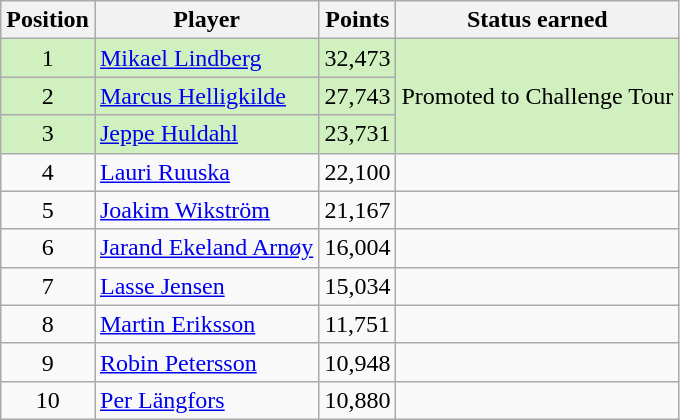<table class=wikitable>
<tr>
<th>Position</th>
<th>Player</th>
<th>Points</th>
<th>Status earned</th>
</tr>
<tr style="background:#D0F0C0;">
<td align=center>1</td>
<td> <a href='#'>Mikael Lindberg</a></td>
<td align=center>32,473</td>
<td rowspan=3>Promoted to Challenge Tour</td>
</tr>
<tr style="background:#D0F0C0;">
<td align=center>2</td>
<td> <a href='#'>Marcus Helligkilde</a></td>
<td align=center>27,743</td>
</tr>
<tr style="background:#D0F0C0;">
<td align=center>3</td>
<td> <a href='#'>Jeppe Huldahl</a></td>
<td align=center>23,731</td>
</tr>
<tr>
<td align=center>4</td>
<td> <a href='#'>Lauri Ruuska</a></td>
<td align=center>22,100</td>
<td></td>
</tr>
<tr>
<td align=center>5</td>
<td> <a href='#'>Joakim Wikström</a></td>
<td align=center>21,167</td>
<td></td>
</tr>
<tr>
<td align=center>6</td>
<td> <a href='#'>Jarand Ekeland Arnøy</a></td>
<td align=center>16,004</td>
<td></td>
</tr>
<tr>
<td align=center>7</td>
<td> <a href='#'>Lasse Jensen</a></td>
<td align=center>15,034</td>
<td></td>
</tr>
<tr>
<td align=center>8</td>
<td> <a href='#'>Martin Eriksson</a></td>
<td align=center>11,751</td>
<td></td>
</tr>
<tr>
<td align=center>9</td>
<td> <a href='#'>Robin Petersson</a></td>
<td align=center>10,948</td>
<td></td>
</tr>
<tr>
<td align=center>10</td>
<td> <a href='#'>Per Längfors</a></td>
<td align=center>10,880</td>
<td></td>
</tr>
</table>
